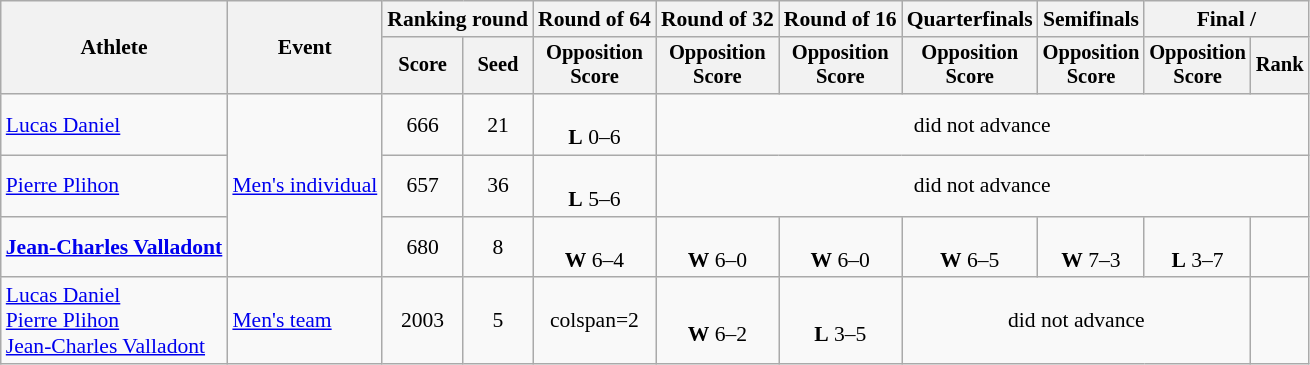<table class="wikitable" style="font-size:90%">
<tr>
<th rowspan=2>Athlete</th>
<th rowspan=2>Event</th>
<th colspan="2">Ranking round</th>
<th>Round of 64</th>
<th>Round of 32</th>
<th>Round of 16</th>
<th>Quarterfinals</th>
<th>Semifinals</th>
<th colspan="2">Final / </th>
</tr>
<tr style="font-size:95%">
<th>Score</th>
<th>Seed</th>
<th>Opposition<br>Score</th>
<th>Opposition<br>Score</th>
<th>Opposition<br>Score</th>
<th>Opposition<br>Score</th>
<th>Opposition<br>Score</th>
<th>Opposition<br>Score</th>
<th>Rank</th>
</tr>
<tr align=center>
<td align=left><a href='#'>Lucas Daniel</a></td>
<td align=left rowspan=3><a href='#'>Men's individual</a></td>
<td>666</td>
<td>21</td>
<td><br><strong>L</strong> 0–6</td>
<td colspan=6>did not advance</td>
</tr>
<tr align=center>
<td align=left><a href='#'>Pierre Plihon</a></td>
<td>657</td>
<td>36</td>
<td><br><strong>L</strong> 5–6</td>
<td colspan=6>did not advance</td>
</tr>
<tr align=center>
<td align=left><strong><a href='#'>Jean-Charles Valladont</a></strong></td>
<td>680</td>
<td>8</td>
<td><br><strong>W</strong> 6–4</td>
<td><br><strong>W</strong> 6–0</td>
<td><br><strong>W</strong> 6–0</td>
<td><br><strong>W</strong> 6–5</td>
<td><br><strong>W</strong> 7–3</td>
<td><br><strong>L</strong> 3–7</td>
<td></td>
</tr>
<tr align=center>
<td align=left><a href='#'>Lucas Daniel</a><br><a href='#'>Pierre Plihon</a><br><a href='#'>Jean-Charles Valladont</a></td>
<td align=left><a href='#'>Men's team</a></td>
<td>2003</td>
<td>5</td>
<td>colspan=2 </td>
<td><br><strong>W</strong> 6–2</td>
<td><br><strong>L</strong> 3–5</td>
<td colspan=3>did not advance</td>
</tr>
</table>
